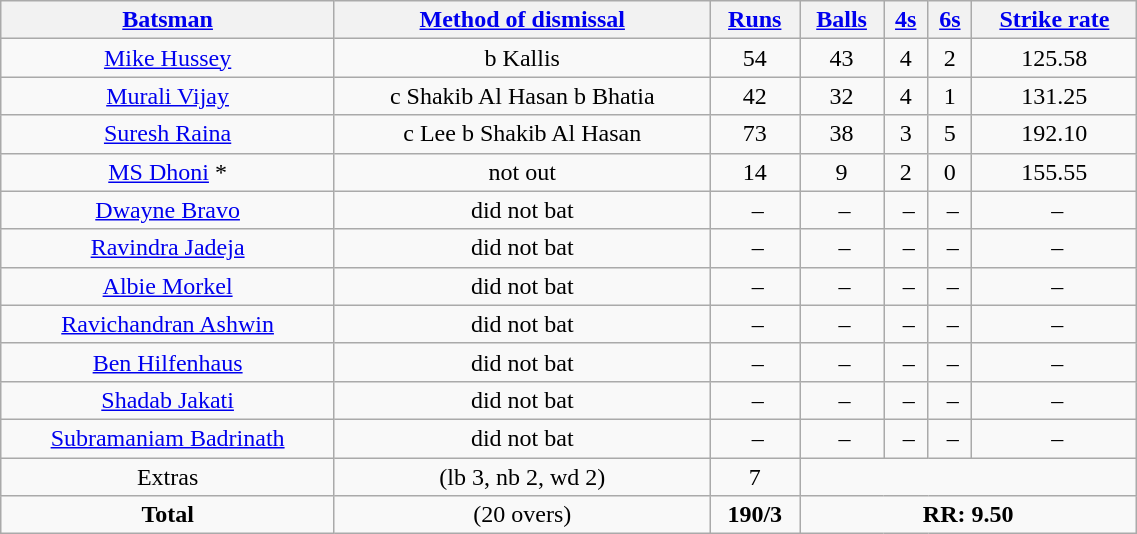<table border="1" cellpadding="1" cellspacing="0" style="border: gray solid 1px; border-collapse: collapse; text-align: center; width: 60%;" class=wikitable>
<tr>
<th><a href='#'>Batsman</a></th>
<th><a href='#'>Method of dismissal</a></th>
<th><a href='#'>Runs</a></th>
<th><a href='#'>Balls</a></th>
<th><a href='#'>4s</a></th>
<th><a href='#'>6s</a></th>
<th><a href='#'>Strike rate</a></th>
</tr>
<tr>
<td><a href='#'>Mike Hussey</a></td>
<td>b Kallis</td>
<td>54</td>
<td>43</td>
<td>4</td>
<td>2</td>
<td>125.58</td>
</tr>
<tr>
<td><a href='#'>Murali Vijay</a></td>
<td>c Shakib Al Hasan b Bhatia</td>
<td>42</td>
<td>32</td>
<td>4</td>
<td>1</td>
<td>131.25</td>
</tr>
<tr>
<td><a href='#'>Suresh Raina</a></td>
<td>c Lee b Shakib Al Hasan</td>
<td>73</td>
<td>38</td>
<td>3</td>
<td>5</td>
<td>192.10</td>
</tr>
<tr>
<td><a href='#'>MS Dhoni</a> *</td>
<td>not out</td>
<td>14</td>
<td>9</td>
<td>2</td>
<td>0</td>
<td>155.55</td>
</tr>
<tr>
<td><a href='#'>Dwayne Bravo</a></td>
<td>did not bat</td>
<td> –</td>
<td> –</td>
<td> –</td>
<td> –</td>
<td> –</td>
</tr>
<tr>
<td><a href='#'>Ravindra Jadeja</a></td>
<td>did not bat</td>
<td> –</td>
<td> –</td>
<td> –</td>
<td> –</td>
<td> –</td>
</tr>
<tr>
<td><a href='#'>Albie Morkel</a></td>
<td>did not bat</td>
<td> –</td>
<td> –</td>
<td> –</td>
<td> –</td>
<td> –</td>
</tr>
<tr>
<td><a href='#'>Ravichandran Ashwin</a></td>
<td>did not bat</td>
<td> –</td>
<td> –</td>
<td> –</td>
<td> –</td>
<td> –</td>
</tr>
<tr>
<td><a href='#'>Ben Hilfenhaus</a></td>
<td>did not bat</td>
<td> –</td>
<td> –</td>
<td> –</td>
<td> –</td>
<td> –</td>
</tr>
<tr>
<td><a href='#'>Shadab Jakati</a></td>
<td>did not bat</td>
<td> –</td>
<td> –</td>
<td> –</td>
<td> –</td>
<td> –</td>
</tr>
<tr>
<td><a href='#'>Subramaniam Badrinath</a></td>
<td>did not bat</td>
<td> –</td>
<td> –</td>
<td> –</td>
<td> –</td>
<td> –</td>
</tr>
<tr>
<td>Extras</td>
<td>(lb 3, nb 2, wd 2)</td>
<td>7</td>
<td colspan="4"></td>
</tr>
<tr>
<td><strong>Total</strong></td>
<td>(20 overs)</td>
<td><strong>190/3</strong></td>
<td colspan="4"><strong>RR: 9.50</strong></td>
</tr>
</table>
